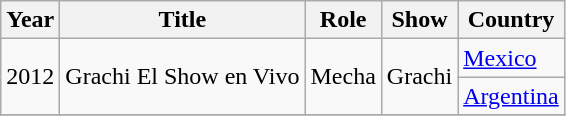<table class="wikitable">
<tr>
<th>Year</th>
<th>Title</th>
<th>Role</th>
<th>Show</th>
<th>Country</th>
</tr>
<tr>
<td rowspan=2>2012</td>
<td rowspan=2>Grachi El Show en Vivo</td>
<td rowspan=2>Mecha</td>
<td rowspan=2>Grachi</td>
<td><a href='#'>Mexico</a></td>
</tr>
<tr>
<td><a href='#'>Argentina</a></td>
</tr>
<tr>
</tr>
</table>
